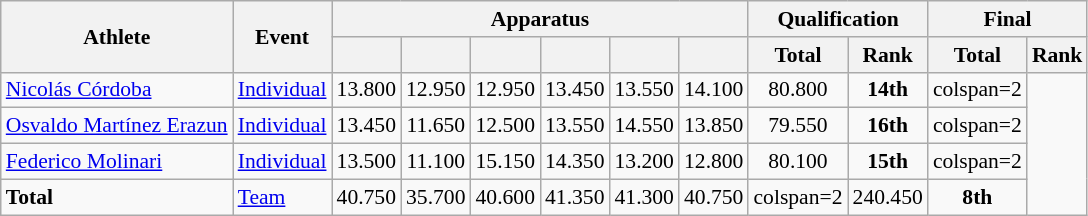<table class="wikitable" style="font-size:90%">
<tr>
<th rowspan="2">Athlete</th>
<th rowspan="2">Event</th>
<th colspan = "6">Apparatus</th>
<th colspan = "2">Qualification</th>
<th colspan = "2">Final</th>
</tr>
<tr>
<th></th>
<th></th>
<th></th>
<th></th>
<th></th>
<th></th>
<th>Total</th>
<th>Rank</th>
<th>Total</th>
<th>Rank</th>
</tr>
<tr align=center>
<td align=left><a href='#'>Nicolás Córdoba</a></td>
<td align=left><a href='#'>Individual</a></td>
<td>13.800</td>
<td>12.950</td>
<td>12.950</td>
<td>13.450</td>
<td>13.550</td>
<td>14.100</td>
<td>80.800</td>
<td><strong>14th</strong></td>
<td>colspan=2 </td>
</tr>
<tr align=center>
<td align=left><a href='#'>Osvaldo Martínez Erazun</a></td>
<td align=left><a href='#'>Individual</a></td>
<td>13.450</td>
<td>11.650</td>
<td>12.500</td>
<td>13.550</td>
<td>14.550</td>
<td>13.850</td>
<td>79.550</td>
<td><strong>16th</strong></td>
<td>colspan=2 </td>
</tr>
<tr align=center>
<td align=left><a href='#'>Federico Molinari</a></td>
<td align=left><a href='#'>Individual</a></td>
<td>13.500</td>
<td>11.100</td>
<td>15.150</td>
<td>14.350</td>
<td>13.200</td>
<td>12.800</td>
<td>80.100</td>
<td><strong>15th</strong></td>
<td>colspan=2 </td>
</tr>
<tr align=center>
<td align=left><strong>Total</strong></td>
<td style="text-align:left;"><a href='#'>Team</a></td>
<td>40.750</td>
<td>35.700</td>
<td>40.600</td>
<td>41.350</td>
<td>41.300</td>
<td>40.750</td>
<td>colspan=2 </td>
<td>240.450</td>
<td><strong>8th</strong></td>
</tr>
</table>
